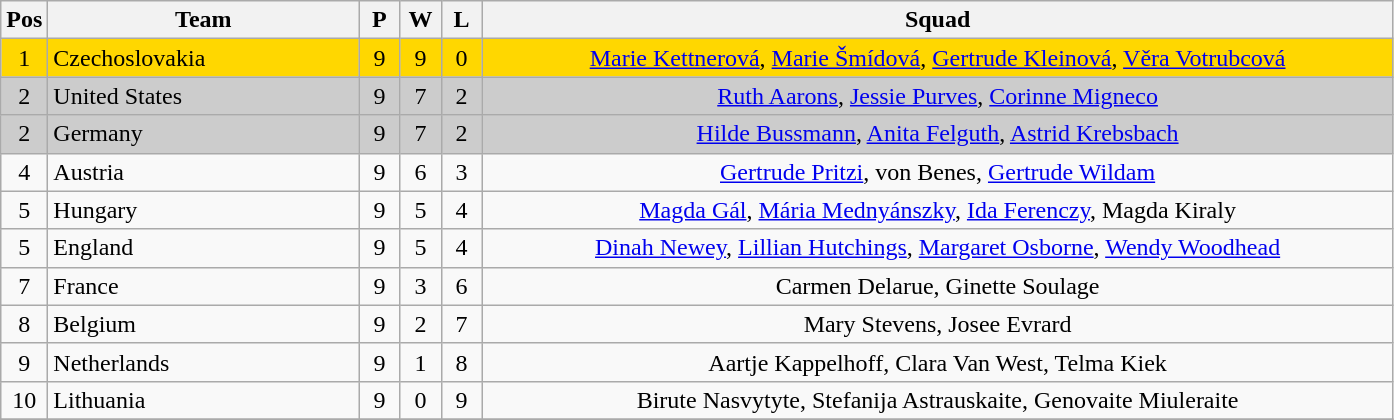<table class="wikitable" style="font-size: 100%">
<tr>
<th width=20>Pos</th>
<th width=200>Team</th>
<th width=20>P</th>
<th width=20>W</th>
<th width=20>L</th>
<th width=600>Squad</th>
</tr>
<tr align=center style="background: #FFD700;">
<td>1</td>
<td align="left"> Czechoslovakia</td>
<td>9</td>
<td>9</td>
<td>0</td>
<td><a href='#'>Marie Kettnerová</a>, <a href='#'>Marie Šmídová</a>, <a href='#'>Gertrude Kleinová</a>, <a href='#'>Věra Votrubcová</a></td>
</tr>
<tr align=center style="background: #CCCCCC;">
<td>2</td>
<td align="left"> United States</td>
<td>9</td>
<td>7</td>
<td>2</td>
<td><a href='#'>Ruth Aarons</a>, <a href='#'>Jessie Purves</a>, <a href='#'>Corinne Migneco</a></td>
</tr>
<tr align=center style="background: #CCCCCC;">
<td>2</td>
<td align="left"> Germany</td>
<td>9</td>
<td>7</td>
<td>2</td>
<td><a href='#'>Hilde Bussmann</a>, <a href='#'>Anita Felguth</a>, <a href='#'>Astrid Krebsbach</a></td>
</tr>
<tr align=center>
<td>4</td>
<td align="left"> Austria</td>
<td>9</td>
<td>6</td>
<td>3</td>
<td><a href='#'>Gertrude Pritzi</a>, von Benes, <a href='#'>Gertrude Wildam</a></td>
</tr>
<tr align=center>
<td>5</td>
<td align="left"> Hungary</td>
<td>9</td>
<td>5</td>
<td>4</td>
<td><a href='#'>Magda Gál</a>, <a href='#'>Mária Mednyánszky</a>, <a href='#'>Ida Ferenczy</a>, Magda Kiraly</td>
</tr>
<tr align=center>
<td>5</td>
<td align="left"> England</td>
<td>9</td>
<td>5</td>
<td>4</td>
<td><a href='#'>Dinah Newey</a>, <a href='#'>Lillian Hutchings</a>, <a href='#'>Margaret Osborne</a>, <a href='#'>Wendy Woodhead</a></td>
</tr>
<tr align=center>
<td>7</td>
<td align="left"> France</td>
<td>9</td>
<td>3</td>
<td>6</td>
<td>Carmen Delarue, Ginette Soulage</td>
</tr>
<tr align=center>
<td>8</td>
<td align="left"> Belgium</td>
<td>9</td>
<td>2</td>
<td>7</td>
<td>Mary Stevens, Josee Evrard</td>
</tr>
<tr align=center>
<td>9</td>
<td align="left"> Netherlands</td>
<td>9</td>
<td>1</td>
<td>8</td>
<td>Aartje Kappelhoff, Clara Van West, Telma Kiek</td>
</tr>
<tr align=center>
<td>10</td>
<td align="left"> Lithuania</td>
<td>9</td>
<td>0</td>
<td>9</td>
<td>Birute Nasvytyte, Stefanija Astrauskaite, Genovaite Miuleraite</td>
</tr>
<tr align=center>
</tr>
</table>
